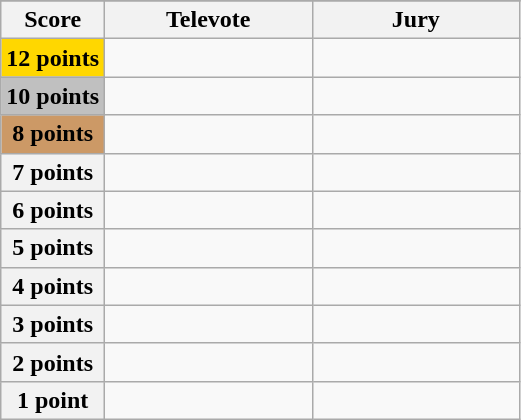<table class="wikitable">
<tr>
</tr>
<tr>
<th scope="col" width="20%">Score</th>
<th scope="col" width="40%">Televote</th>
<th scope="col" width="40%">Jury</th>
</tr>
<tr>
<th scope="row" style="background:gold">12 points</th>
<td></td>
<td></td>
</tr>
<tr>
<th scope="row" style="background:silver">10 points</th>
<td></td>
<td></td>
</tr>
<tr>
<th scope="row" style="background:#CC9966">8 points</th>
<td></td>
<td></td>
</tr>
<tr>
<th scope="row">7 points</th>
<td></td>
<td></td>
</tr>
<tr>
<th scope="row">6 points</th>
<td></td>
<td></td>
</tr>
<tr>
<th scope="row">5 points</th>
<td></td>
<td></td>
</tr>
<tr>
<th scope="row">4 points</th>
<td></td>
<td></td>
</tr>
<tr>
<th scope="row">3 points</th>
<td></td>
<td></td>
</tr>
<tr>
<th scope="row">2 points</th>
<td></td>
<td></td>
</tr>
<tr>
<th scope="row">1 point</th>
<td></td>
<td></td>
</tr>
</table>
